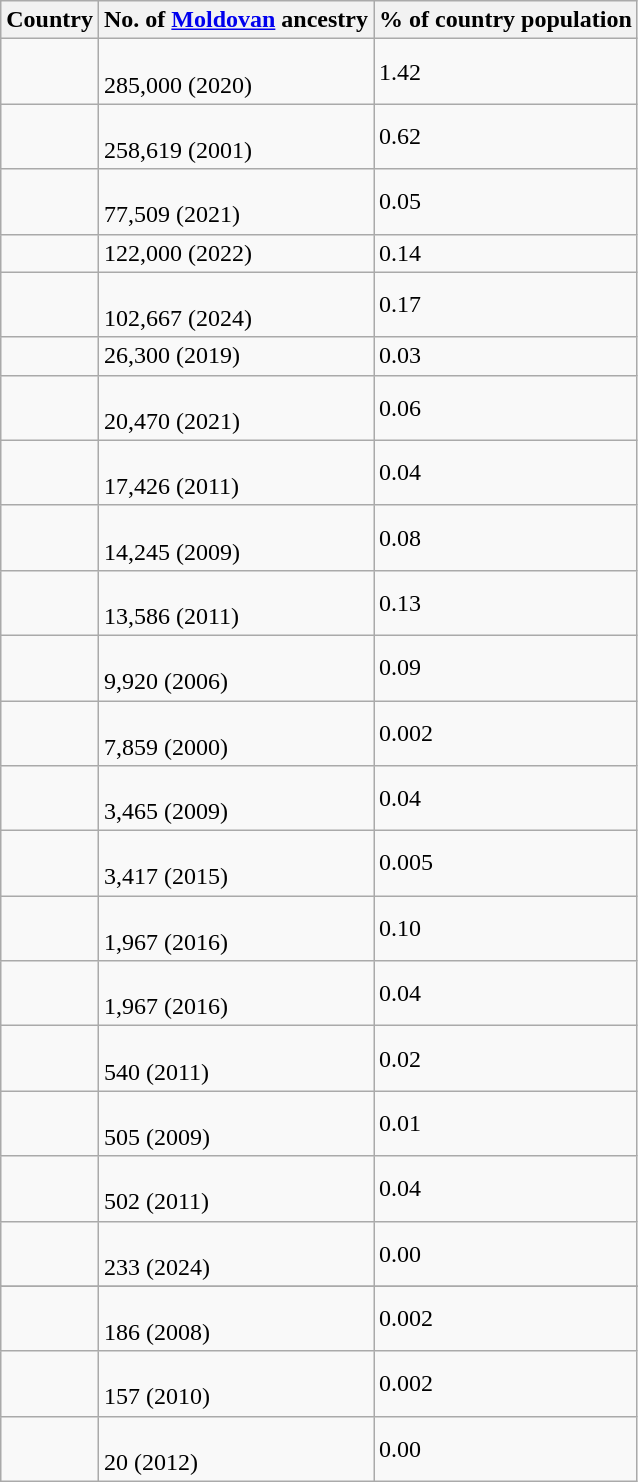<table class="wikitable sortable">
<tr>
<th>Country</th>
<th>No. of <a href='#'>Moldovan</a> ancestry</th>
<th>% of country population</th>
</tr>
<tr>
<td><br></td>
<td><br>285,000 (2020)</td>
<td>1.42</td>
</tr>
<tr>
<td><br></td>
<td><br>258,619 (2001)</td>
<td>0.62</td>
</tr>
<tr>
<td><br></td>
<td><br>77,509 (2021)</td>
<td>0.05</td>
</tr>
<tr>
<td></td>
<td>122,000 (2022)</td>
<td>0.14</td>
</tr>
<tr>
<td><br></td>
<td><br>102,667 (2024)</td>
<td>0.17</td>
</tr>
<tr>
<td></td>
<td>26,300 (2019)</td>
<td>0.03</td>
</tr>
<tr>
<td><br></td>
<td><br>20,470 (2021)</td>
<td>0.06</td>
</tr>
<tr>
<td><br></td>
<td><br>17,426 (2011)</td>
<td>0.04</td>
</tr>
<tr>
<td><br></td>
<td><br>14,245 (2009)</td>
<td>0.08</td>
</tr>
<tr>
<td><br></td>
<td><br>13,586 (2011)</td>
<td>0.13</td>
</tr>
<tr>
<td><br></td>
<td><br>9,920 (2006)</td>
<td>0.09</td>
</tr>
<tr>
<td><br></td>
<td><br>7,859 (2000)</td>
<td>0.002</td>
</tr>
<tr>
<td><br></td>
<td><br>3,465 (2009)</td>
<td>0.04</td>
</tr>
<tr>
<td><br></td>
<td><br>3,417 (2015)</td>
<td>0.005</td>
</tr>
<tr>
<td><br></td>
<td><br>1,967 (2016)</td>
<td>0.10</td>
</tr>
<tr>
<td><br></td>
<td><br>1,967 (2016)</td>
<td>0.04</td>
</tr>
<tr>
<td><br></td>
<td><br>540 (2011)</td>
<td>0.02</td>
</tr>
<tr>
<td><br></td>
<td><br>505 (2009)</td>
<td>0.01</td>
</tr>
<tr>
<td><br></td>
<td><br>502 (2011)</td>
<td>0.04</td>
</tr>
<tr>
<td><br></td>
<td><br>233 (2024)</td>
<td>0.00</td>
</tr>
<tr>
</tr>
<tr>
<td><br></td>
<td><br>186 (2008)</td>
<td>0.002</td>
</tr>
<tr>
<td><br></td>
<td><br>157 (2010)</td>
<td>0.002</td>
</tr>
<tr>
<td><br></td>
<td><br>20 (2012)</td>
<td>0.00</td>
</tr>
</table>
